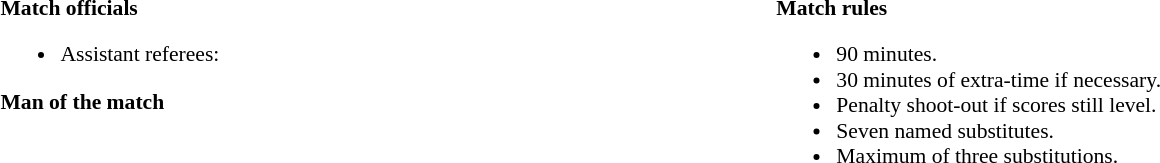<table width=82% style="font-size:90%">
<tr>
<td width=50% valign=top><br><strong>Match officials</strong><ul><li>Assistant referees:</li></ul><strong>Man of the match</strong></td>
<td width=50% valign=top><br><strong>Match rules</strong><ul><li>90 minutes.</li><li>30 minutes of extra-time if necessary.</li><li>Penalty shoot-out if scores still level.</li><li>Seven named substitutes.</li><li>Maximum of three substitutions.</li></ul></td>
</tr>
</table>
